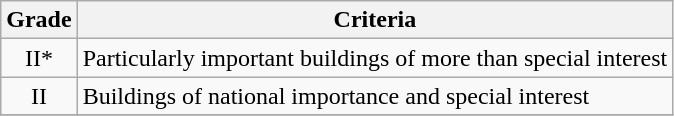<table class="wikitable" border="1">
<tr>
<th>Grade</th>
<th>Criteria</th>
</tr>
<tr>
<td align="center" >II*</td>
<td>Particularly important buildings of more than special interest</td>
</tr>
<tr>
<td align="center" >II</td>
<td>Buildings of national importance and special interest</td>
</tr>
<tr>
</tr>
</table>
